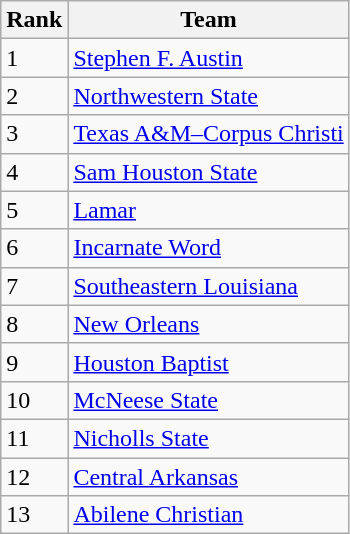<table class=wikitable>
<tr>
<th>Rank</th>
<th>Team</th>
</tr>
<tr>
<td>1</td>
<td><a href='#'>Stephen F. Austin</a></td>
</tr>
<tr>
<td>2</td>
<td><a href='#'>Northwestern State</a></td>
</tr>
<tr>
<td>3</td>
<td><a href='#'>Texas A&M–Corpus Christi</a></td>
</tr>
<tr>
<td>4</td>
<td><a href='#'>Sam Houston State</a></td>
</tr>
<tr>
<td>5</td>
<td><a href='#'>Lamar</a></td>
</tr>
<tr>
<td>6</td>
<td><a href='#'>Incarnate Word</a></td>
</tr>
<tr>
<td>7</td>
<td><a href='#'>Southeastern Louisiana</a></td>
</tr>
<tr>
<td>8</td>
<td><a href='#'>New Orleans</a></td>
</tr>
<tr>
<td>9</td>
<td><a href='#'>Houston Baptist</a></td>
</tr>
<tr>
<td>10</td>
<td><a href='#'>McNeese State</a></td>
</tr>
<tr>
<td>11</td>
<td><a href='#'>Nicholls State</a></td>
</tr>
<tr>
<td>12</td>
<td><a href='#'>Central Arkansas</a></td>
</tr>
<tr>
<td>13</td>
<td><a href='#'>Abilene Christian</a></td>
</tr>
</table>
